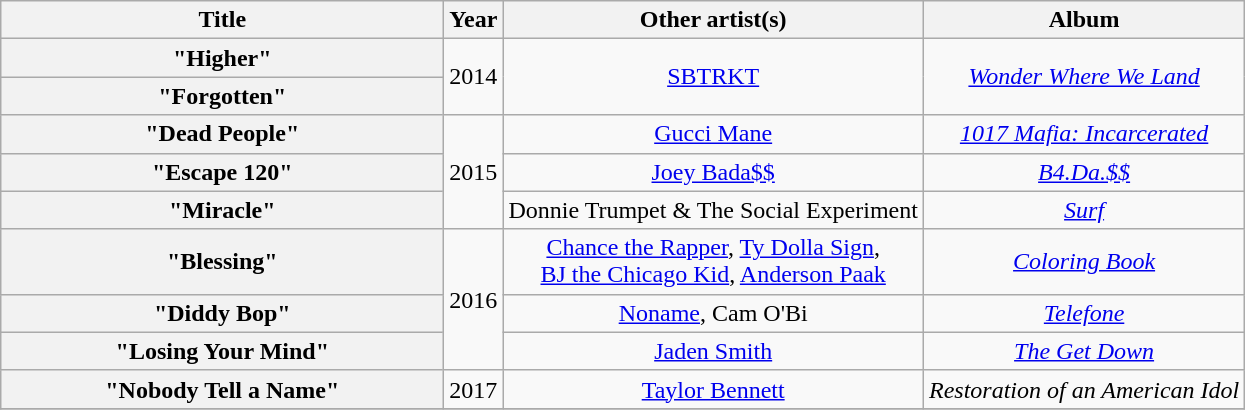<table class="wikitable plainrowheaders" style="text-align:center;">
<tr>
<th scope="col" style="width:18em;">Title</th>
<th scope="col">Year</th>
<th scope="col">Other artist(s)</th>
<th scope="col">Album</th>
</tr>
<tr>
<th scope="row">"Higher"</th>
<td rowspan="2">2014</td>
<td rowspan="2"><a href='#'>SBTRKT</a></td>
<td rowspan="2"><em><a href='#'>Wonder Where We Land</a></em></td>
</tr>
<tr>
<th scope="row">"Forgotten"</th>
</tr>
<tr>
<th scope="row">"Dead People"</th>
<td rowspan="3">2015</td>
<td><a href='#'>Gucci Mane</a></td>
<td><em><a href='#'>1017 Mafia: Incarcerated</a></em></td>
</tr>
<tr>
<th scope="row">"Escape 120"</th>
<td><a href='#'>Joey Bada$$</a></td>
<td><em><a href='#'>B4.Da.$$</a></em></td>
</tr>
<tr>
<th scope="row">"Miracle"</th>
<td>Donnie Trumpet & The Social Experiment</td>
<td><em><a href='#'>Surf</a></em></td>
</tr>
<tr>
<th scope="row">"Blessing"</th>
<td rowspan="3">2016</td>
<td><a href='#'>Chance the Rapper</a>, <a href='#'>Ty Dolla Sign</a>,<br><a href='#'>BJ the Chicago Kid</a>, <a href='#'>Anderson Paak</a></td>
<td><em><a href='#'>Coloring Book</a></em></td>
</tr>
<tr>
<th scope="row">"Diddy Bop"</th>
<td><a href='#'>Noname</a>, Cam O'Bi</td>
<td><em><a href='#'>Telefone</a></em></td>
</tr>
<tr>
<th scope="row">"Losing Your Mind"</th>
<td><a href='#'>Jaden Smith</a></td>
<td><em><a href='#'>The Get Down</a></em></td>
</tr>
<tr>
<th scope="row">"Nobody Tell a Name"</th>
<td>2017</td>
<td><a href='#'>Taylor Bennett</a></td>
<td><em>Restoration of an American Idol</em></td>
</tr>
<tr>
</tr>
</table>
